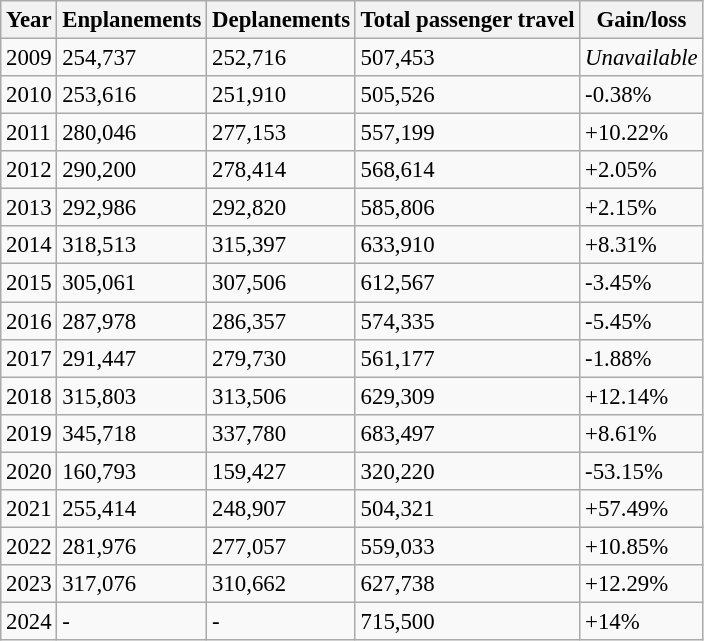<table class="wikitable" style="font-size: 95%">
<tr>
<th>Year</th>
<th>Enplanements</th>
<th>Deplanements</th>
<th>Total passenger travel</th>
<th>Gain/loss</th>
</tr>
<tr>
<td>2009</td>
<td>254,737</td>
<td>252,716</td>
<td>507,453</td>
<td><em>Unavailable</em></td>
</tr>
<tr>
<td>2010</td>
<td>253,616</td>
<td>251,910</td>
<td>505,526</td>
<td>-0.38%</td>
</tr>
<tr>
<td>2011</td>
<td>280,046</td>
<td>277,153</td>
<td>557,199</td>
<td>+10.22%</td>
</tr>
<tr>
<td>2012</td>
<td>290,200</td>
<td>278,414</td>
<td>568,614</td>
<td>+2.05%</td>
</tr>
<tr>
<td>2013</td>
<td>292,986</td>
<td>292,820</td>
<td>585,806</td>
<td>+2.15%</td>
</tr>
<tr>
<td>2014</td>
<td>318,513</td>
<td>315,397</td>
<td>633,910</td>
<td>+8.31%</td>
</tr>
<tr>
<td>2015</td>
<td>305,061</td>
<td>307,506</td>
<td>612,567</td>
<td>-3.45%</td>
</tr>
<tr>
<td>2016</td>
<td>287,978</td>
<td>286,357</td>
<td>574,335</td>
<td>-5.45%</td>
</tr>
<tr>
<td>2017</td>
<td>291,447</td>
<td>279,730</td>
<td>561,177</td>
<td>-1.88%</td>
</tr>
<tr>
<td>2018</td>
<td>315,803</td>
<td>313,506</td>
<td>629,309</td>
<td>+12.14%</td>
</tr>
<tr>
<td>2019</td>
<td>345,718</td>
<td>337,780</td>
<td>683,497</td>
<td>+8.61%</td>
</tr>
<tr>
<td>2020</td>
<td>160,793</td>
<td>159,427</td>
<td>320,220</td>
<td>-53.15%</td>
</tr>
<tr>
<td>2021</td>
<td>255,414</td>
<td>248,907</td>
<td>504,321</td>
<td>+57.49%</td>
</tr>
<tr>
<td>2022</td>
<td>281,976</td>
<td>277,057</td>
<td>559,033</td>
<td>+10.85%</td>
</tr>
<tr>
<td>2023</td>
<td>317,076</td>
<td>310,662</td>
<td>627,738</td>
<td>+12.29%</td>
</tr>
<tr>
<td>2024</td>
<td>-</td>
<td>-</td>
<td>715,500</td>
<td>+14%</td>
</tr>
</table>
